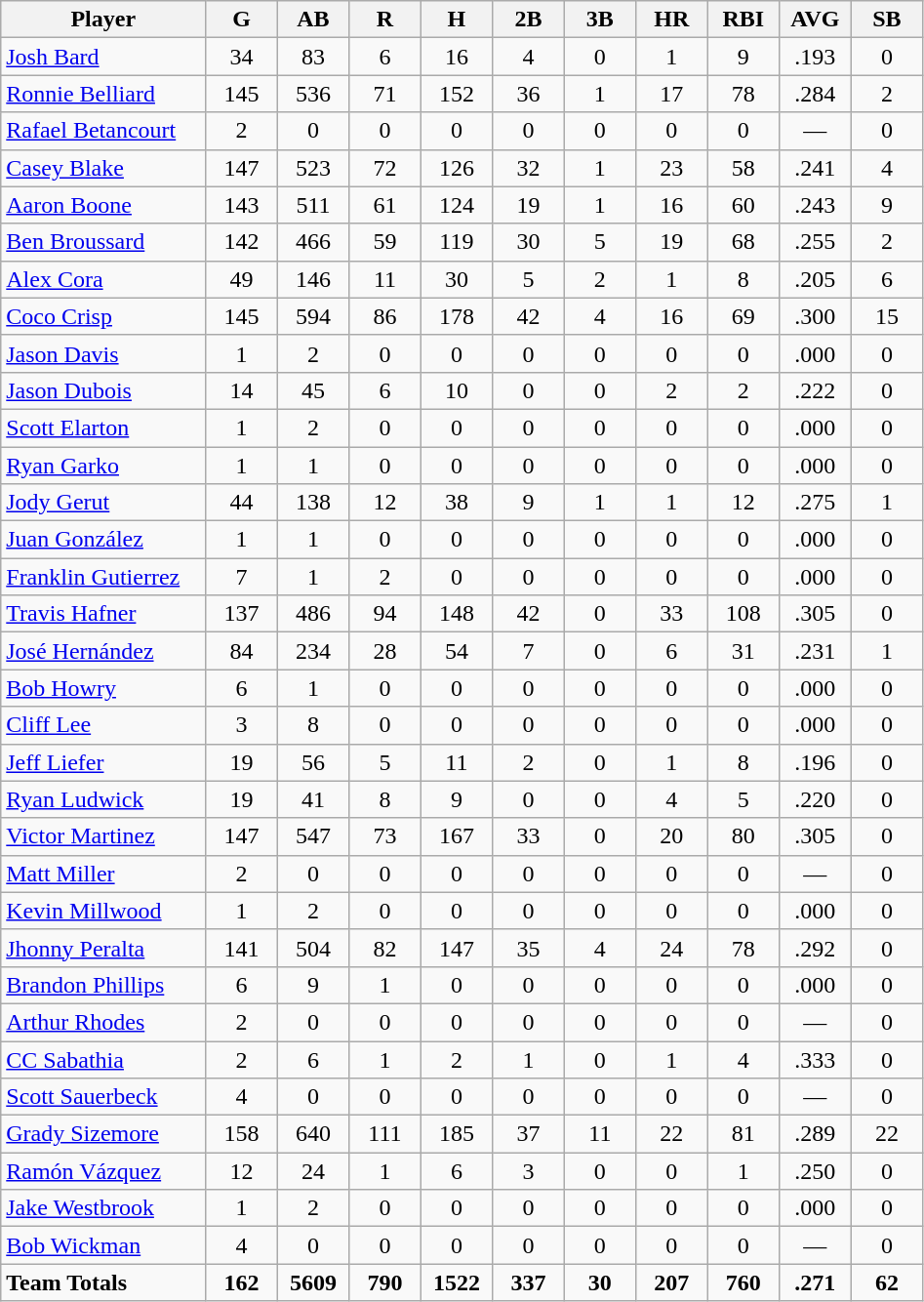<table class="wikitable" style="text-align:center">
<tr>
<th bgcolor="#DDDDFF" width="20%">Player</th>
<th bgcolor="#DDDDFF" width="7%">G</th>
<th bgcolor="#DDDDFF" width="7%">AB</th>
<th bgcolor="#DDDDFF" width="7%">R</th>
<th bgcolor="#DDDDFF" width="7%">H</th>
<th bgcolor="#DDDDFF" width="7%">2B</th>
<th bgcolor="#DDDDFF" width="7%">3B</th>
<th bgcolor="#DDDDFF" width="7%">HR</th>
<th bgcolor="#DDDDFF" width="7%">RBI</th>
<th bgcolor="#DDDDFF" width="7%">AVG</th>
<th bgcolor="#DDDDFF" width="7%">SB</th>
</tr>
<tr>
<td style="text-align:left"><a href='#'>Josh Bard</a></td>
<td>34</td>
<td>83</td>
<td>6</td>
<td>16</td>
<td>4</td>
<td>0</td>
<td>1</td>
<td>9</td>
<td>.193</td>
<td>0</td>
</tr>
<tr>
<td style="text-align:left"><a href='#'>Ronnie Belliard</a></td>
<td>145</td>
<td>536</td>
<td>71</td>
<td>152</td>
<td>36</td>
<td>1</td>
<td>17</td>
<td>78</td>
<td>.284</td>
<td>2</td>
</tr>
<tr>
<td style="text-align:left"><a href='#'>Rafael Betancourt</a></td>
<td>2</td>
<td>0</td>
<td>0</td>
<td>0</td>
<td>0</td>
<td>0</td>
<td>0</td>
<td>0</td>
<td>—</td>
<td>0</td>
</tr>
<tr>
<td style="text-align:left"><a href='#'>Casey Blake</a></td>
<td>147</td>
<td>523</td>
<td>72</td>
<td>126</td>
<td>32</td>
<td>1</td>
<td>23</td>
<td>58</td>
<td>.241</td>
<td>4</td>
</tr>
<tr>
<td style="text-align:left"><a href='#'>Aaron Boone</a></td>
<td>143</td>
<td>511</td>
<td>61</td>
<td>124</td>
<td>19</td>
<td>1</td>
<td>16</td>
<td>60</td>
<td>.243</td>
<td>9</td>
</tr>
<tr>
<td style="text-align:left"><a href='#'>Ben Broussard</a></td>
<td>142</td>
<td>466</td>
<td>59</td>
<td>119</td>
<td>30</td>
<td>5</td>
<td>19</td>
<td>68</td>
<td>.255</td>
<td>2</td>
</tr>
<tr>
<td style="text-align:left"><a href='#'>Alex Cora</a></td>
<td>49</td>
<td>146</td>
<td>11</td>
<td>30</td>
<td>5</td>
<td>2</td>
<td>1</td>
<td>8</td>
<td>.205</td>
<td>6</td>
</tr>
<tr>
<td style="text-align:left"><a href='#'>Coco Crisp</a></td>
<td>145</td>
<td>594</td>
<td>86</td>
<td>178</td>
<td>42</td>
<td>4</td>
<td>16</td>
<td>69</td>
<td>.300</td>
<td>15</td>
</tr>
<tr>
<td style="text-align:left"><a href='#'>Jason Davis</a></td>
<td>1</td>
<td>2</td>
<td>0</td>
<td>0</td>
<td>0</td>
<td>0</td>
<td>0</td>
<td>0</td>
<td>.000</td>
<td>0</td>
</tr>
<tr>
<td style="text-align:left"><a href='#'>Jason Dubois</a></td>
<td>14</td>
<td>45</td>
<td>6</td>
<td>10</td>
<td>0</td>
<td>0</td>
<td>2</td>
<td>2</td>
<td>.222</td>
<td>0</td>
</tr>
<tr>
<td style="text-align:left"><a href='#'>Scott Elarton</a></td>
<td>1</td>
<td>2</td>
<td>0</td>
<td>0</td>
<td>0</td>
<td>0</td>
<td>0</td>
<td>0</td>
<td>.000</td>
<td>0</td>
</tr>
<tr>
<td style="text-align:left"><a href='#'>Ryan Garko</a></td>
<td>1</td>
<td>1</td>
<td>0</td>
<td>0</td>
<td>0</td>
<td>0</td>
<td>0</td>
<td>0</td>
<td>.000</td>
<td>0</td>
</tr>
<tr>
<td style="text-align:left"><a href='#'>Jody Gerut</a></td>
<td>44</td>
<td>138</td>
<td>12</td>
<td>38</td>
<td>9</td>
<td>1</td>
<td>1</td>
<td>12</td>
<td>.275</td>
<td>1</td>
</tr>
<tr>
<td style="text-align:left"><a href='#'>Juan González</a></td>
<td>1</td>
<td>1</td>
<td>0</td>
<td>0</td>
<td>0</td>
<td>0</td>
<td>0</td>
<td>0</td>
<td>.000</td>
<td>0</td>
</tr>
<tr>
<td style="text-align:left"><a href='#'>Franklin Gutierrez</a></td>
<td>7</td>
<td>1</td>
<td>2</td>
<td>0</td>
<td>0</td>
<td>0</td>
<td>0</td>
<td>0</td>
<td>.000</td>
<td>0</td>
</tr>
<tr>
<td style="text-align:left"><a href='#'>Travis Hafner</a></td>
<td>137</td>
<td>486</td>
<td>94</td>
<td>148</td>
<td>42</td>
<td>0</td>
<td>33</td>
<td>108</td>
<td>.305</td>
<td>0</td>
</tr>
<tr>
<td style="text-align:left"><a href='#'>José Hernández</a></td>
<td>84</td>
<td>234</td>
<td>28</td>
<td>54</td>
<td>7</td>
<td>0</td>
<td>6</td>
<td>31</td>
<td>.231</td>
<td>1</td>
</tr>
<tr>
<td style="text-align:left"><a href='#'>Bob Howry</a></td>
<td>6</td>
<td>1</td>
<td>0</td>
<td>0</td>
<td>0</td>
<td>0</td>
<td>0</td>
<td>0</td>
<td>.000</td>
<td>0</td>
</tr>
<tr>
<td style="text-align:left"><a href='#'>Cliff Lee</a></td>
<td>3</td>
<td>8</td>
<td>0</td>
<td>0</td>
<td>0</td>
<td>0</td>
<td>0</td>
<td>0</td>
<td>.000</td>
<td>0</td>
</tr>
<tr>
<td style="text-align:left"><a href='#'>Jeff Liefer</a></td>
<td>19</td>
<td>56</td>
<td>5</td>
<td>11</td>
<td>2</td>
<td>0</td>
<td>1</td>
<td>8</td>
<td>.196</td>
<td>0</td>
</tr>
<tr>
<td style="text-align:left"><a href='#'>Ryan Ludwick</a></td>
<td>19</td>
<td>41</td>
<td>8</td>
<td>9</td>
<td>0</td>
<td>0</td>
<td>4</td>
<td>5</td>
<td>.220</td>
<td>0</td>
</tr>
<tr>
<td style="text-align:left"><a href='#'>Victor Martinez</a></td>
<td>147</td>
<td>547</td>
<td>73</td>
<td>167</td>
<td>33</td>
<td>0</td>
<td>20</td>
<td>80</td>
<td>.305</td>
<td>0</td>
</tr>
<tr>
<td style="text-align:left"><a href='#'>Matt Miller</a></td>
<td>2</td>
<td>0</td>
<td>0</td>
<td>0</td>
<td>0</td>
<td>0</td>
<td>0</td>
<td>0</td>
<td>—</td>
<td>0</td>
</tr>
<tr>
<td style="text-align:left"><a href='#'>Kevin Millwood</a></td>
<td>1</td>
<td>2</td>
<td>0</td>
<td>0</td>
<td>0</td>
<td>0</td>
<td>0</td>
<td>0</td>
<td>.000</td>
<td>0</td>
</tr>
<tr>
<td style="text-align:left"><a href='#'>Jhonny Peralta</a></td>
<td>141</td>
<td>504</td>
<td>82</td>
<td>147</td>
<td>35</td>
<td>4</td>
<td>24</td>
<td>78</td>
<td>.292</td>
<td>0</td>
</tr>
<tr>
<td style="text-align:left"><a href='#'>Brandon Phillips</a></td>
<td>6</td>
<td>9</td>
<td>1</td>
<td>0</td>
<td>0</td>
<td>0</td>
<td>0</td>
<td>0</td>
<td>.000</td>
<td>0</td>
</tr>
<tr>
<td style="text-align:left"><a href='#'>Arthur Rhodes</a></td>
<td>2</td>
<td>0</td>
<td>0</td>
<td>0</td>
<td>0</td>
<td>0</td>
<td>0</td>
<td>0</td>
<td>—</td>
<td>0</td>
</tr>
<tr>
<td style="text-align:left"><a href='#'>CC Sabathia</a></td>
<td>2</td>
<td>6</td>
<td>1</td>
<td>2</td>
<td>1</td>
<td>0</td>
<td>1</td>
<td>4</td>
<td>.333</td>
<td>0</td>
</tr>
<tr>
<td style="text-align:left"><a href='#'>Scott Sauerbeck</a></td>
<td>4</td>
<td>0</td>
<td>0</td>
<td>0</td>
<td>0</td>
<td>0</td>
<td>0</td>
<td>0</td>
<td>—</td>
<td>0</td>
</tr>
<tr>
<td style="text-align:left"><a href='#'>Grady Sizemore</a></td>
<td>158</td>
<td>640</td>
<td>111</td>
<td>185</td>
<td>37</td>
<td>11</td>
<td>22</td>
<td>81</td>
<td>.289</td>
<td>22</td>
</tr>
<tr>
<td style="text-align:left"><a href='#'>Ramón Vázquez</a></td>
<td>12</td>
<td>24</td>
<td>1</td>
<td>6</td>
<td>3</td>
<td>0</td>
<td>0</td>
<td>1</td>
<td>.250</td>
<td>0</td>
</tr>
<tr>
<td style="text-align:left"><a href='#'>Jake Westbrook</a></td>
<td>1</td>
<td>2</td>
<td>0</td>
<td>0</td>
<td>0</td>
<td>0</td>
<td>0</td>
<td>0</td>
<td>.000</td>
<td>0</td>
</tr>
<tr>
<td style="text-align:left"><a href='#'>Bob Wickman</a></td>
<td>4</td>
<td>0</td>
<td>0</td>
<td>0</td>
<td>0</td>
<td>0</td>
<td>0</td>
<td>0</td>
<td>—</td>
<td>0</td>
</tr>
<tr>
<td style="text-align:left"><strong>Team Totals</strong></td>
<td><strong>162</strong></td>
<td><strong>5609</strong></td>
<td><strong>790</strong></td>
<td><strong>1522</strong></td>
<td><strong>337</strong></td>
<td><strong>30</strong></td>
<td><strong>207</strong></td>
<td><strong>760</strong></td>
<td><strong>.271</strong></td>
<td><strong>62</strong></td>
</tr>
</table>
